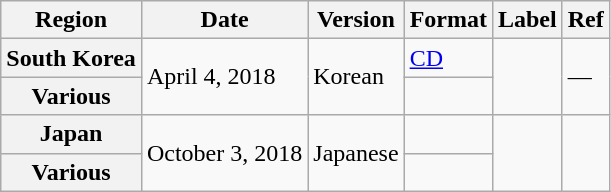<table class="wikitable plainrowheaders">
<tr>
<th scope="col">Region</th>
<th scope="col">Date</th>
<th scope="col">Version</th>
<th scope="col">Format</th>
<th scope="col">Label</th>
<th scope="col">Ref</th>
</tr>
<tr>
<th scope="row">South Korea</th>
<td rowspan="2">April 4, 2018</td>
<td rowspan="2">Korean</td>
<td><a href='#'>CD</a></td>
<td rowspan="2"></td>
<td rowspan="2">—</td>
</tr>
<tr>
<th scope="row">Various</th>
<td></td>
</tr>
<tr>
<th scope="row">Japan</th>
<td rowspan=2">October 3, 2018</td>
<td rowspan="2">Japanese</td>
<td></td>
<td rowspan="2"></td>
<td rowspan="2"></td>
</tr>
<tr>
<th scope="row">Various</th>
<td></td>
</tr>
</table>
